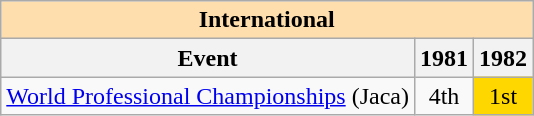<table class="wikitable" style="text-align:center">
<tr>
<th style="background-color: #ffdead; " colspan=3 align=center>International</th>
</tr>
<tr>
<th>Event</th>
<th>1981</th>
<th>1982</th>
</tr>
<tr>
<td align=left><a href='#'>World Professional Championships</a> (Jaca)</td>
<td>4th</td>
<td bgcolor=gold>1st</td>
</tr>
</table>
